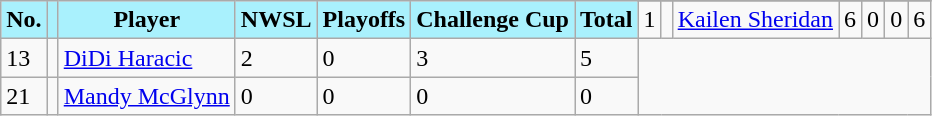<table class="wikitable sortable">
<tr>
<th rowspan="2" style="background:#A9F1FD; color:#000000;">No.</th>
<th rowspan="2" style="background:#A9F1FD; color:#000000;"></th>
<th rowspan="2" style="background:#A9F1FD; color:#000000;">Player</th>
<th rowspan="2" style="background:#A9F1FD; color:#000000;">NWSL</th>
<th rowspan="2" style="background:#A9F1FD; color:#000000;">Playoffs</th>
<th rowspan="2" style="background:#A9F1FD; color:#000000;">Challenge Cup</th>
<th rowspan="2" style="background:#A9F1FD; color:#000000;">Total</th>
</tr>
<tr>
<td>1</td>
<td></td>
<td><a href='#'>Kailen Sheridan</a></td>
<td>6</td>
<td>0</td>
<td>0</td>
<td>6</td>
</tr>
<tr>
<td>13</td>
<td></td>
<td><a href='#'>DiDi Haracic</a></td>
<td>2</td>
<td>0</td>
<td>3</td>
<td>5</td>
</tr>
<tr>
<td>21</td>
<td></td>
<td><a href='#'>Mandy McGlynn</a></td>
<td>0</td>
<td>0</td>
<td>0</td>
<td>0</td>
</tr>
</table>
